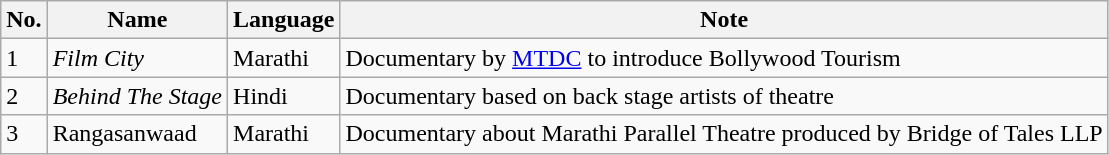<table class="wikitable sortable">
<tr>
<th scope="col">No.</th>
<th scope="col">Name</th>
<th scope="col">Language</th>
<th scope="col">Note</th>
</tr>
<tr>
<td>1</td>
<td scope="row"><em>Film City</em></td>
<td>Marathi</td>
<td>Documentary by <a href='#'>MTDC</a> to introduce Bollywood Tourism</td>
</tr>
<tr>
<td>2</td>
<td scope="row"><em>Behind The Stage</em></td>
<td>Hindi</td>
<td>Documentary based on back stage artists of theatre</td>
</tr>
<tr>
<td>3</td>
<td>Rangasanwaad</td>
<td>Marathi</td>
<td>Documentary about Marathi Parallel Theatre produced by Bridge of Tales LLP</td>
</tr>
</table>
